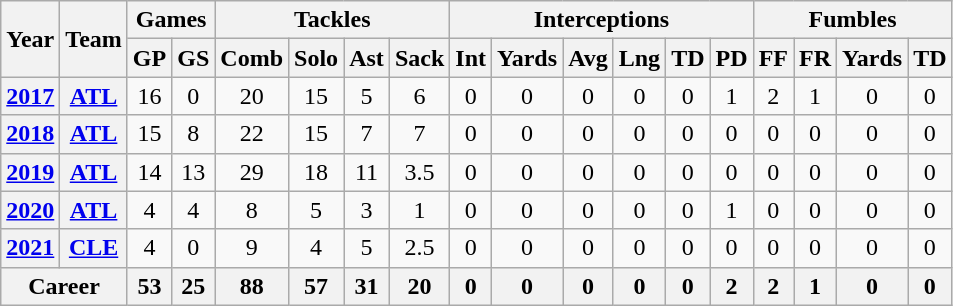<table class="wikitable" style="text-align:center">
<tr>
<th rowspan="2">Year</th>
<th rowspan="2">Team</th>
<th colspan="2">Games</th>
<th colspan="4">Tackles</th>
<th colspan="6">Interceptions</th>
<th colspan="4">Fumbles</th>
</tr>
<tr>
<th>GP</th>
<th>GS</th>
<th>Comb</th>
<th>Solo</th>
<th>Ast</th>
<th>Sack</th>
<th>Int</th>
<th>Yards</th>
<th>Avg</th>
<th>Lng</th>
<th>TD</th>
<th>PD</th>
<th>FF</th>
<th>FR</th>
<th>Yards</th>
<th>TD</th>
</tr>
<tr>
<th><a href='#'>2017</a></th>
<th><a href='#'>ATL</a></th>
<td>16</td>
<td>0</td>
<td>20</td>
<td>15</td>
<td>5</td>
<td>6</td>
<td>0</td>
<td>0</td>
<td>0</td>
<td>0</td>
<td>0</td>
<td>1</td>
<td>2</td>
<td>1</td>
<td>0</td>
<td>0</td>
</tr>
<tr>
<th><a href='#'>2018</a></th>
<th><a href='#'>ATL</a></th>
<td>15</td>
<td>8</td>
<td>22</td>
<td>15</td>
<td>7</td>
<td>7</td>
<td>0</td>
<td>0</td>
<td>0</td>
<td>0</td>
<td>0</td>
<td>0</td>
<td>0</td>
<td>0</td>
<td>0</td>
<td>0</td>
</tr>
<tr>
<th><a href='#'>2019</a></th>
<th><a href='#'>ATL</a></th>
<td>14</td>
<td>13</td>
<td>29</td>
<td>18</td>
<td>11</td>
<td>3.5</td>
<td>0</td>
<td>0</td>
<td>0</td>
<td>0</td>
<td>0</td>
<td>0</td>
<td>0</td>
<td>0</td>
<td>0</td>
<td>0</td>
</tr>
<tr>
<th><a href='#'>2020</a></th>
<th><a href='#'>ATL</a></th>
<td>4</td>
<td>4</td>
<td>8</td>
<td>5</td>
<td>3</td>
<td>1</td>
<td>0</td>
<td>0</td>
<td>0</td>
<td>0</td>
<td>0</td>
<td>1</td>
<td>0</td>
<td>0</td>
<td>0</td>
<td>0</td>
</tr>
<tr>
<th><a href='#'>2021</a></th>
<th><a href='#'>CLE</a></th>
<td>4</td>
<td>0</td>
<td>9</td>
<td>4</td>
<td>5</td>
<td>2.5</td>
<td>0</td>
<td>0</td>
<td>0</td>
<td>0</td>
<td>0</td>
<td>0</td>
<td>0</td>
<td>0</td>
<td>0</td>
<td>0</td>
</tr>
<tr>
<th colspan="2">Career</th>
<th>53</th>
<th>25</th>
<th>88</th>
<th>57</th>
<th>31</th>
<th>20</th>
<th>0</th>
<th>0</th>
<th>0</th>
<th>0</th>
<th>0</th>
<th>2</th>
<th>2</th>
<th>1</th>
<th>0</th>
<th>0</th>
</tr>
</table>
